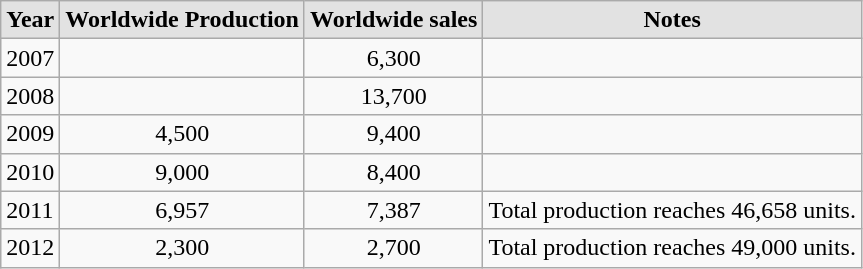<table class="wikitable" style=";">
<tr align="center">
<td style="background:#e2e2e2;"><strong>Year</strong></td>
<td style="background:#e2e2e2;"><strong>Worldwide Production</strong></td>
<td style="background:#e2e2e2;"><strong>Worldwide sales</strong></td>
<td style="background:#e2e2e2;"><strong>Notes</strong></td>
</tr>
<tr>
<td>2007</td>
<td></td>
<td align="center">6,300</td>
<td></td>
</tr>
<tr>
<td>2008</td>
<td></td>
<td align="center">13,700</td>
<td></td>
</tr>
<tr>
<td>2009</td>
<td align="center">4,500</td>
<td align="center">9,400</td>
<td></td>
</tr>
<tr>
<td>2010</td>
<td align="center">9,000</td>
<td align="center">8,400</td>
<td></td>
</tr>
<tr>
<td>2011</td>
<td align="center">6,957</td>
<td align="center">7,387</td>
<td>Total production reaches 46,658 units.</td>
</tr>
<tr>
<td>2012</td>
<td align="center">2,300</td>
<td align="center">2,700</td>
<td>Total production reaches 49,000 units.</td>
</tr>
</table>
